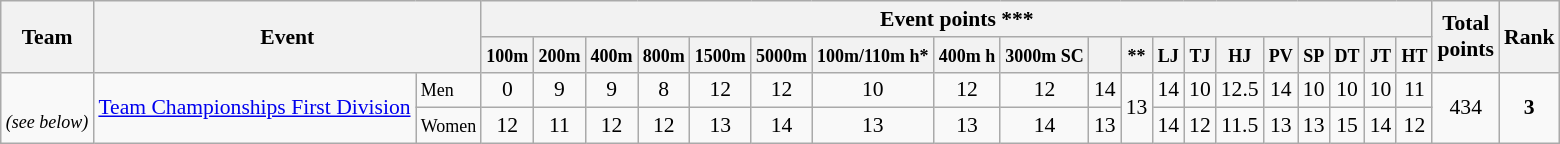<table class="wikitable" style="text-align:center; font-size:90%">
<tr>
<th rowspan=2>Team</th>
<th colspan=2 rowspan=2>Event</th>
<th colspan=19>Event points ***</th>
<th rowspan=2>Total<br>points</th>
<th rowspan=2>Rank</th>
</tr>
<tr>
<th><small>100m</small></th>
<th><small>200m</small></th>
<th><small>400m</small></th>
<th><small>800m</small></th>
<th><small>1500m</small></th>
<th><small>5000m</small></th>
<th><small>100m/110m h*</small></th>
<th><small>400m h</small></th>
<th><small>3000m SC</small></th>
<th><small></small></th>
<th><small>**</small></th>
<th><small>LJ</small></th>
<th><small>TJ</small></th>
<th><small>HJ</small></th>
<th><small>PV</small></th>
<th><small>SP</small></th>
<th><small>DT</small></th>
<th><small>JT</small></th>
<th><small>HT</small></th>
</tr>
<tr>
<td rowspan=2 align=left><br><em><small>(see below)</small></em></td>
<td rowspan=2 align=left><a href='#'>Team Championships First Division</a></td>
<td align=left><small>Men</small></td>
<td>0</td>
<td>9</td>
<td>9</td>
<td>8</td>
<td>12</td>
<td>12</td>
<td>10</td>
<td>12</td>
<td>12</td>
<td>14</td>
<td rowspan=2>13</td>
<td>14</td>
<td>10</td>
<td>12.5</td>
<td>14</td>
<td>10</td>
<td>10</td>
<td>10</td>
<td>11</td>
<td rowspan=2>434</td>
<td rowspan=2><strong>3</strong></td>
</tr>
<tr>
<td align=left><small>Women</small></td>
<td>12</td>
<td>11</td>
<td>12</td>
<td>12</td>
<td>13</td>
<td>14</td>
<td>13</td>
<td>13</td>
<td>14</td>
<td>13</td>
<td>14</td>
<td>12</td>
<td>11.5</td>
<td>13</td>
<td>13</td>
<td>15</td>
<td>14</td>
<td>12</td>
</tr>
</table>
